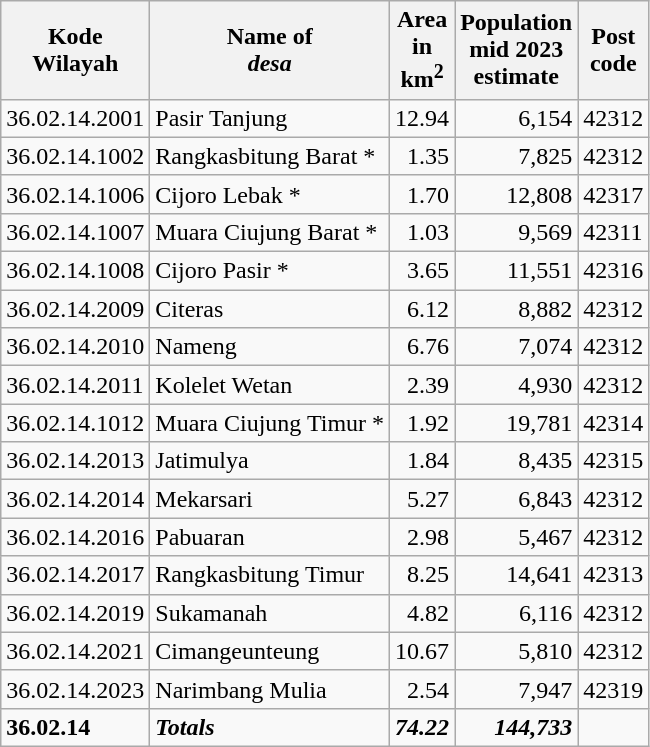<table class="wikitable">
<tr>
<th>Kode <br>Wilayah</th>
<th>Name of <br> <em>desa</em></th>
<th>Area <br>in <br>km<sup>2</sup></th>
<th>Population<br>mid 2023<br>estimate</th>
<th>Post<br>code</th>
</tr>
<tr>
<td>36.02.14.2001</td>
<td>Pasir Tanjung</td>
<td align="right">12.94</td>
<td align="right">6,154</td>
<td>42312</td>
</tr>
<tr>
<td>36.02.14.1002</td>
<td>Rangkasbitung Barat *</td>
<td align="right">1.35</td>
<td align="right">7,825</td>
<td>42312</td>
</tr>
<tr>
<td>36.02.14.1006</td>
<td>Cijoro Lebak *</td>
<td align="right">1.70</td>
<td align="right">12,808</td>
<td>42317</td>
</tr>
<tr>
<td>36.02.14.1007</td>
<td>Muara Ciujung Barat *</td>
<td align="right">1.03</td>
<td align="right">9,569</td>
<td>42311</td>
</tr>
<tr>
<td>36.02.14.1008</td>
<td>Cijoro Pasir *</td>
<td align="right">3.65</td>
<td align="right">11,551</td>
<td>42316</td>
</tr>
<tr>
<td>36.02.14.2009</td>
<td>Citeras</td>
<td align="right">6.12</td>
<td align="right">8,882</td>
<td>42312</td>
</tr>
<tr>
<td>36.02.14.2010</td>
<td>Nameng</td>
<td align="right">6.76</td>
<td align="right">7,074</td>
<td>42312</td>
</tr>
<tr>
<td>36.02.14.2011</td>
<td>Kolelet Wetan</td>
<td align="right">2.39</td>
<td align="right">4,930</td>
<td>42312</td>
</tr>
<tr>
<td>36.02.14.1012</td>
<td>Muara Ciujung Timur *</td>
<td align="right">1.92</td>
<td align="right">19,781</td>
<td>42314</td>
</tr>
<tr>
<td>36.02.14.2013</td>
<td>Jatimulya</td>
<td align="right">1.84</td>
<td align="right">8,435</td>
<td>42315</td>
</tr>
<tr>
<td>36.02.14.2014</td>
<td>Mekarsari</td>
<td align="right">5.27</td>
<td align="right">6,843</td>
<td>42312</td>
</tr>
<tr>
<td>36.02.14.2016</td>
<td>Pabuaran</td>
<td align="right">2.98</td>
<td align="right">5,467</td>
<td>42312</td>
</tr>
<tr>
<td>36.02.14.2017</td>
<td>Rangkasbitung Timur</td>
<td align="right">8.25</td>
<td align="right">14,641</td>
<td>42313</td>
</tr>
<tr>
<td>36.02.14.2019</td>
<td>Sukamanah</td>
<td align="right">4.82</td>
<td align="right">6,116</td>
<td>42312</td>
</tr>
<tr>
<td>36.02.14.2021</td>
<td>Cimangeunteung</td>
<td align="right">10.67</td>
<td align="right">5,810</td>
<td>42312</td>
</tr>
<tr>
<td>36.02.14.2023</td>
<td>Narimbang Mulia</td>
<td align="right">2.54</td>
<td align="right">7,947</td>
<td>42319</td>
</tr>
<tr>
<td><strong>36.02.14</strong></td>
<td><strong><em>Totals</em></strong></td>
<td align="right"><strong><em>74.22</em></strong></td>
<td align="right"><strong><em>144,733</em></strong></td>
<td></td>
</tr>
</table>
